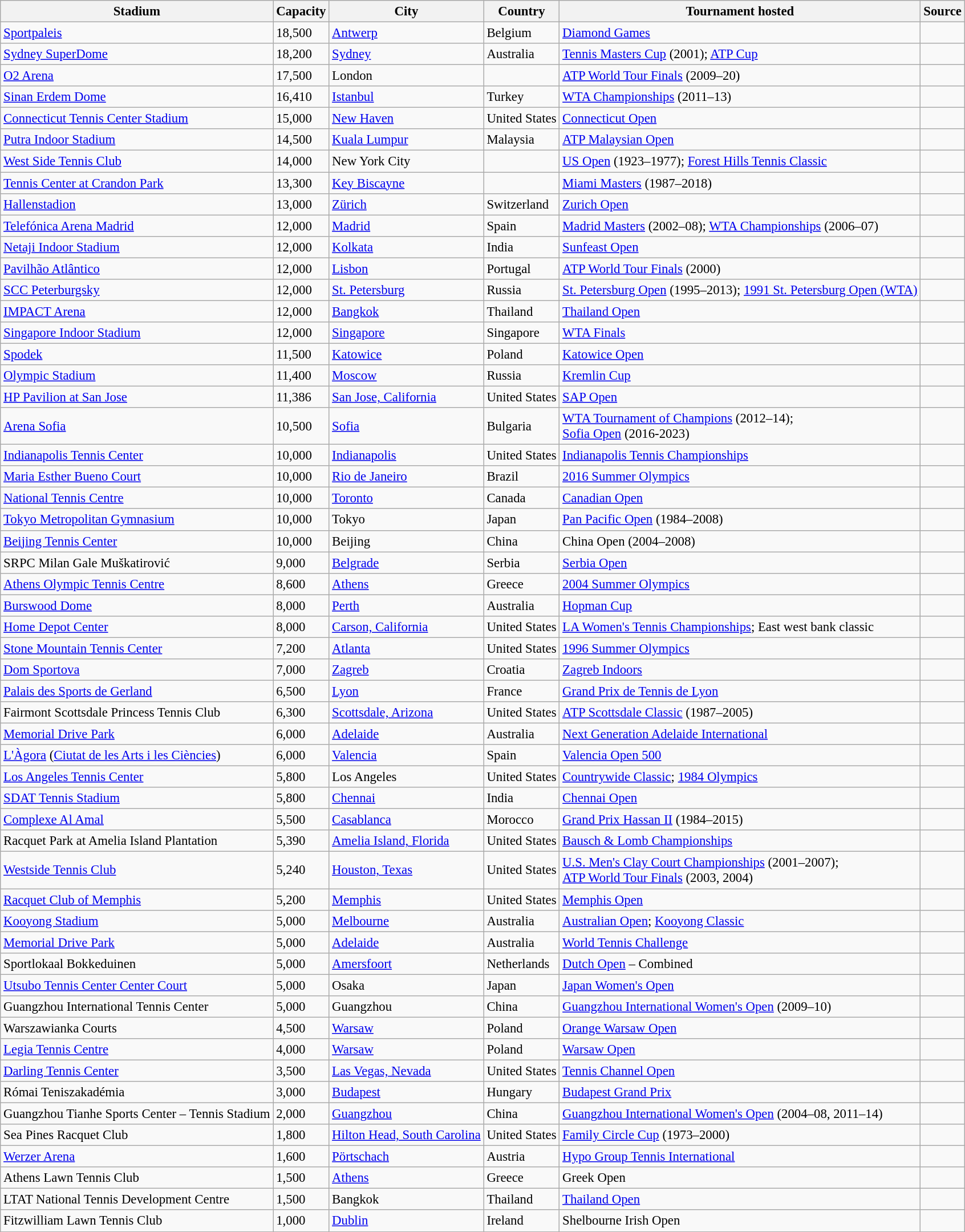<table class="wikitable sortable" style="font-size: 95%">
<tr>
<th>Stadium</th>
<th>Capacity</th>
<th>City</th>
<th>Country</th>
<th>Tournament hosted</th>
<th>Source</th>
</tr>
<tr>
<td><a href='#'>Sportpaleis</a></td>
<td>18,500</td>
<td><a href='#'>Antwerp</a></td>
<td>Belgium</td>
<td><a href='#'>Diamond Games</a></td>
<td></td>
</tr>
<tr>
<td><a href='#'>Sydney SuperDome</a></td>
<td>18,200</td>
<td><a href='#'>Sydney</a></td>
<td>Australia</td>
<td><a href='#'>Tennis Masters Cup</a> (2001); <a href='#'>ATP Cup</a></td>
<td></td>
</tr>
<tr>
<td><a href='#'>O2 Arena</a></td>
<td>17,500</td>
<td>London</td>
<td></td>
<td><a href='#'>ATP World Tour Finals</a> (2009–20)</td>
<td></td>
</tr>
<tr>
<td><a href='#'>Sinan Erdem Dome</a></td>
<td>16,410</td>
<td><a href='#'>Istanbul</a></td>
<td>Turkey</td>
<td><a href='#'>WTA Championships</a> (2011–13)</td>
<td></td>
</tr>
<tr>
<td><a href='#'>Connecticut Tennis Center Stadium</a></td>
<td>15,000</td>
<td><a href='#'>New Haven</a></td>
<td>United States</td>
<td><a href='#'>Connecticut Open</a></td>
<td></td>
</tr>
<tr>
<td><a href='#'>Putra Indoor Stadium</a></td>
<td>14,500</td>
<td><a href='#'>Kuala Lumpur</a></td>
<td>Malaysia</td>
<td><a href='#'>ATP Malaysian Open</a></td>
<td></td>
</tr>
<tr>
<td><a href='#'>West Side Tennis Club</a></td>
<td>14,000</td>
<td>New York City</td>
<td></td>
<td><a href='#'>US Open</a> (1923–1977); <a href='#'>Forest Hills Tennis Classic</a></td>
<td></td>
</tr>
<tr>
<td><a href='#'>Tennis Center at Crandon Park</a></td>
<td>13,300</td>
<td><a href='#'>Key Biscayne</a></td>
<td></td>
<td><a href='#'>Miami Masters</a> (1987–2018)</td>
<td></td>
</tr>
<tr>
<td><a href='#'>Hallenstadion</a></td>
<td>13,000</td>
<td><a href='#'>Zürich</a></td>
<td>Switzerland</td>
<td><a href='#'>Zurich Open</a></td>
<td></td>
</tr>
<tr>
<td><a href='#'>Telefónica Arena Madrid</a></td>
<td>12,000</td>
<td><a href='#'>Madrid</a></td>
<td>Spain</td>
<td><a href='#'>Madrid Masters</a> (2002–08); <a href='#'>WTA Championships</a> (2006–07)</td>
<td></td>
</tr>
<tr>
<td><a href='#'>Netaji Indoor Stadium</a></td>
<td>12,000</td>
<td><a href='#'>Kolkata</a></td>
<td>India</td>
<td><a href='#'>Sunfeast Open</a></td>
<td></td>
</tr>
<tr>
<td><a href='#'>Pavilhão Atlântico</a></td>
<td>12,000</td>
<td><a href='#'>Lisbon</a></td>
<td>Portugal</td>
<td><a href='#'>ATP World Tour Finals</a> (2000)</td>
<td></td>
</tr>
<tr>
<td><a href='#'>SCC Peterburgsky</a></td>
<td>12,000</td>
<td><a href='#'>St. Petersburg</a></td>
<td>Russia</td>
<td><a href='#'>St. Petersburg Open</a> (1995–2013); <a href='#'>1991 St. Petersburg Open (WTA)</a></td>
<td></td>
</tr>
<tr>
<td><a href='#'>IMPACT Arena</a></td>
<td>12,000</td>
<td><a href='#'>Bangkok</a></td>
<td>Thailand</td>
<td><a href='#'>Thailand Open</a></td>
<td></td>
</tr>
<tr>
<td><a href='#'>Singapore Indoor Stadium</a></td>
<td>12,000</td>
<td><a href='#'>Singapore</a></td>
<td>Singapore</td>
<td><a href='#'>WTA Finals</a></td>
<td></td>
</tr>
<tr>
<td><a href='#'>Spodek</a></td>
<td>11,500</td>
<td><a href='#'>Katowice</a></td>
<td>Poland</td>
<td><a href='#'>Katowice Open</a></td>
<td></td>
</tr>
<tr>
<td><a href='#'>Olympic Stadium</a></td>
<td>11,400</td>
<td><a href='#'>Moscow</a></td>
<td>Russia</td>
<td><a href='#'>Kremlin Cup</a></td>
<td></td>
</tr>
<tr>
<td><a href='#'>HP Pavilion at San Jose</a></td>
<td>11,386</td>
<td><a href='#'>San Jose, California</a></td>
<td>United States</td>
<td><a href='#'>SAP Open</a></td>
<td></td>
</tr>
<tr>
<td><a href='#'>Arena Sofia</a></td>
<td>10,500</td>
<td><a href='#'>Sofia</a></td>
<td>Bulgaria</td>
<td><a href='#'>WTA Tournament of Champions</a> (2012–14);<br><a href='#'>Sofia Open</a> (2016-2023)</td>
<td></td>
</tr>
<tr>
<td><a href='#'>Indianapolis Tennis Center</a></td>
<td>10,000</td>
<td><a href='#'>Indianapolis</a></td>
<td>United States</td>
<td><a href='#'>Indianapolis Tennis Championships</a></td>
<td></td>
</tr>
<tr>
<td><a href='#'>Maria Esther Bueno Court</a></td>
<td>10,000</td>
<td><a href='#'>Rio de Janeiro</a></td>
<td>Brazil</td>
<td><a href='#'>2016 Summer Olympics</a></td>
<td></td>
</tr>
<tr>
<td><a href='#'>National Tennis Centre</a></td>
<td>10,000</td>
<td><a href='#'>Toronto</a></td>
<td>Canada</td>
<td><a href='#'>Canadian Open</a></td>
<td></td>
</tr>
<tr>
<td><a href='#'>Tokyo Metropolitan Gymnasium</a></td>
<td>10,000</td>
<td>Tokyo</td>
<td>Japan</td>
<td><a href='#'>Pan Pacific Open</a> (1984–2008)</td>
<td></td>
</tr>
<tr>
<td><a href='#'>Beijing Tennis Center</a></td>
<td>10,000</td>
<td>Beijing</td>
<td>China</td>
<td>China Open (2004–2008)</td>
<td></td>
</tr>
<tr>
<td>SRPC Milan Gale Muškatirović</td>
<td>9,000</td>
<td><a href='#'>Belgrade</a></td>
<td>Serbia</td>
<td><a href='#'>Serbia Open</a></td>
<td></td>
</tr>
<tr>
<td><a href='#'>Athens Olympic Tennis Centre</a></td>
<td>8,600</td>
<td><a href='#'>Athens</a></td>
<td>Greece</td>
<td><a href='#'>2004 Summer Olympics</a></td>
<td></td>
</tr>
<tr>
<td><a href='#'>Burswood Dome</a></td>
<td>8,000</td>
<td><a href='#'>Perth</a></td>
<td>Australia</td>
<td><a href='#'>Hopman Cup</a></td>
<td></td>
</tr>
<tr>
<td><a href='#'>Home Depot Center</a></td>
<td>8,000</td>
<td><a href='#'>Carson, California</a></td>
<td>United States</td>
<td><a href='#'>LA Women's Tennis Championships</a>;  East west bank classic</td>
<td></td>
</tr>
<tr>
<td><a href='#'>Stone Mountain Tennis Center</a></td>
<td>7,200</td>
<td><a href='#'>Atlanta</a></td>
<td>United States</td>
<td><a href='#'>1996 Summer Olympics</a></td>
<td></td>
</tr>
<tr>
<td><a href='#'>Dom Sportova</a></td>
<td>7,000</td>
<td><a href='#'>Zagreb</a></td>
<td>Croatia</td>
<td><a href='#'>Zagreb Indoors</a></td>
<td></td>
</tr>
<tr>
<td><a href='#'>Palais des Sports de Gerland</a></td>
<td>6,500</td>
<td><a href='#'>Lyon</a></td>
<td>France</td>
<td><a href='#'>Grand Prix de Tennis de Lyon</a></td>
<td></td>
</tr>
<tr>
<td>Fairmont Scottsdale Princess Tennis Club</td>
<td>6,300</td>
<td><a href='#'>Scottsdale, Arizona</a></td>
<td>United States</td>
<td><a href='#'>ATP Scottsdale Classic</a> (1987–2005)</td>
<td></td>
</tr>
<tr>
<td><a href='#'>Memorial Drive Park</a></td>
<td>6,000</td>
<td><a href='#'>Adelaide</a></td>
<td>Australia</td>
<td><a href='#'>Next Generation Adelaide International</a></td>
<td></td>
</tr>
<tr>
<td><a href='#'>L'Àgora</a> (<a href='#'>Ciutat de les Arts i les Ciències</a>)</td>
<td>6,000</td>
<td><a href='#'>Valencia</a></td>
<td>Spain</td>
<td><a href='#'>Valencia Open 500</a></td>
<td></td>
</tr>
<tr>
<td><a href='#'>Los Angeles Tennis Center</a></td>
<td>5,800</td>
<td>Los Angeles</td>
<td>United States</td>
<td><a href='#'>Countrywide Classic</a>; <a href='#'>1984 Olympics</a></td>
<td></td>
</tr>
<tr>
<td><a href='#'>SDAT Tennis Stadium</a></td>
<td>5,800</td>
<td><a href='#'>Chennai</a></td>
<td>India</td>
<td><a href='#'>Chennai Open</a></td>
<td></td>
</tr>
<tr>
<td><a href='#'>Complexe Al Amal</a></td>
<td>5,500</td>
<td><a href='#'>Casablanca</a></td>
<td>Morocco</td>
<td><a href='#'>Grand Prix Hassan II</a> (1984–2015)</td>
<td></td>
</tr>
<tr>
<td>Racquet Park at Amelia Island Plantation</td>
<td>5,390</td>
<td><a href='#'>Amelia Island, Florida</a></td>
<td>United States</td>
<td><a href='#'>Bausch & Lomb Championships</a></td>
<td></td>
</tr>
<tr>
<td><a href='#'>Westside Tennis Club</a></td>
<td>5,240</td>
<td><a href='#'>Houston, Texas</a></td>
<td>United States</td>
<td><a href='#'>U.S. Men's Clay Court Championships</a> (2001–2007);<br><a href='#'>ATP World Tour Finals</a> (2003, 2004)</td>
<td></td>
</tr>
<tr>
<td><a href='#'>Racquet Club of Memphis</a></td>
<td>5,200</td>
<td><a href='#'>Memphis</a></td>
<td>United States</td>
<td><a href='#'>Memphis Open</a></td>
<td></td>
</tr>
<tr>
<td><a href='#'>Kooyong Stadium</a></td>
<td>5,000</td>
<td><a href='#'>Melbourne</a></td>
<td>Australia</td>
<td><a href='#'>Australian Open</a>; <a href='#'>Kooyong Classic</a></td>
<td></td>
</tr>
<tr>
<td><a href='#'>Memorial Drive Park</a></td>
<td>5,000</td>
<td><a href='#'>Adelaide</a></td>
<td>Australia</td>
<td><a href='#'>World Tennis Challenge</a></td>
<td></td>
</tr>
<tr>
<td>Sportlokaal Bokkeduinen</td>
<td>5,000</td>
<td><a href='#'>Amersfoort</a></td>
<td>Netherlands</td>
<td><a href='#'>Dutch Open</a> – Combined</td>
<td></td>
</tr>
<tr>
<td><a href='#'>Utsubo Tennis Center Center Court</a></td>
<td>5,000</td>
<td>Osaka</td>
<td>Japan</td>
<td><a href='#'>Japan Women's Open</a></td>
<td></td>
</tr>
<tr>
<td>Guangzhou International Tennis Center</td>
<td>5,000</td>
<td>Guangzhou</td>
<td>China</td>
<td><a href='#'>Guangzhou International Women's Open</a> (2009–10)</td>
<td></td>
</tr>
<tr>
<td>Warszawianka Courts</td>
<td>4,500</td>
<td><a href='#'>Warsaw</a></td>
<td>Poland</td>
<td><a href='#'>Orange Warsaw Open</a></td>
<td></td>
</tr>
<tr>
<td><a href='#'>Legia Tennis Centre</a></td>
<td>4,000</td>
<td><a href='#'>Warsaw</a></td>
<td>Poland</td>
<td><a href='#'>Warsaw Open</a></td>
<td></td>
</tr>
<tr>
<td><a href='#'>Darling Tennis Center</a></td>
<td>3,500</td>
<td><a href='#'>Las Vegas, Nevada</a></td>
<td>United States</td>
<td><a href='#'>Tennis Channel Open</a></td>
<td></td>
</tr>
<tr>
<td>Római Teniszakadémia</td>
<td>3,000</td>
<td><a href='#'>Budapest</a></td>
<td>Hungary</td>
<td><a href='#'>Budapest Grand Prix</a></td>
<td></td>
</tr>
<tr>
<td>Guangzhou Tianhe Sports Center – Tennis Stadium</td>
<td>2,000</td>
<td><a href='#'>Guangzhou</a></td>
<td>China</td>
<td><a href='#'>Guangzhou International Women's Open</a> (2004–08, 2011–14)</td>
<td></td>
</tr>
<tr>
<td>Sea Pines Racquet Club</td>
<td>1,800</td>
<td><a href='#'>Hilton Head, South Carolina</a></td>
<td>United States</td>
<td><a href='#'>Family Circle Cup</a> (1973–2000)</td>
<td></td>
</tr>
<tr>
<td><a href='#'>Werzer Arena</a></td>
<td>1,600</td>
<td><a href='#'>Pörtschach</a></td>
<td>Austria</td>
<td><a href='#'>Hypo Group Tennis International</a></td>
<td></td>
</tr>
<tr>
<td>Athens Lawn Tennis Club</td>
<td>1,500</td>
<td><a href='#'>Athens</a></td>
<td>Greece</td>
<td>Greek Open</td>
<td></td>
</tr>
<tr>
<td>LTAT National Tennis Development Centre</td>
<td>1,500</td>
<td>Bangkok</td>
<td>Thailand</td>
<td><a href='#'>Thailand Open</a></td>
<td></td>
</tr>
<tr>
<td>Fitzwilliam Lawn Tennis Club</td>
<td>1,000</td>
<td><a href='#'>Dublin</a></td>
<td>Ireland</td>
<td>Shelbourne Irish Open</td>
<td></td>
</tr>
</table>
